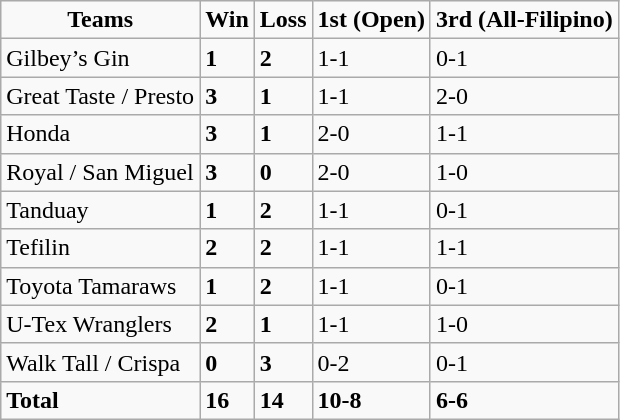<table class=wikitable sortable>
<tr align=center>
<td><strong>Teams</strong></td>
<td><strong>Win</strong></td>
<td><strong>Loss</strong></td>
<td><strong>1st (Open)</strong></td>
<td><strong>3rd (All-Filipino)</strong></td>
</tr>
<tr>
<td>Gilbey’s Gin</td>
<td><strong>1</strong></td>
<td><strong>2</strong></td>
<td>1-1</td>
<td>0-1</td>
</tr>
<tr>
<td>Great Taste / Presto</td>
<td><strong>3</strong></td>
<td><strong>1</strong></td>
<td>1-1</td>
<td>2-0</td>
</tr>
<tr>
<td>Honda</td>
<td><strong>3</strong></td>
<td><strong>1</strong></td>
<td>2-0</td>
<td>1-1</td>
</tr>
<tr>
<td>Royal / San Miguel</td>
<td><strong>3</strong></td>
<td><strong>0</strong></td>
<td>2-0</td>
<td>1-0</td>
</tr>
<tr>
<td>Tanduay</td>
<td><strong>1</strong></td>
<td><strong>2</strong></td>
<td>1-1</td>
<td>0-1</td>
</tr>
<tr>
<td>Tefilin</td>
<td><strong>2</strong></td>
<td><strong>2</strong></td>
<td>1-1</td>
<td>1-1</td>
</tr>
<tr>
<td>Toyota Tamaraws</td>
<td><strong>1</strong></td>
<td><strong>2</strong></td>
<td>1-1</td>
<td>0-1</td>
</tr>
<tr>
<td>U-Tex Wranglers</td>
<td><strong>2</strong></td>
<td><strong>1</strong></td>
<td>1-1</td>
<td>1-0</td>
</tr>
<tr>
<td>Walk Tall / Crispa</td>
<td><strong>0</strong></td>
<td><strong>3</strong></td>
<td>0-2</td>
<td>0-1</td>
</tr>
<tr>
<td><strong>Total</strong></td>
<td><strong>16</strong></td>
<td><strong>14</strong></td>
<td><strong>10-8</strong></td>
<td><strong>6-6</strong></td>
</tr>
</table>
